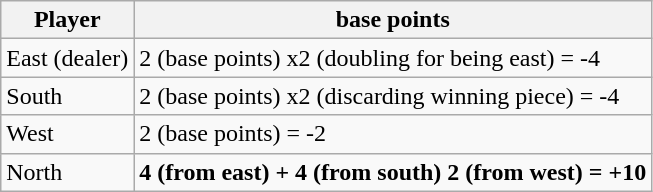<table class="wikitable">
<tr>
<th>Player</th>
<th>base points</th>
</tr>
<tr>
<td>East (dealer)</td>
<td>2 (base points) x2 (doubling for being east) = -4</td>
</tr>
<tr>
<td>South</td>
<td>2 (base points) x2 (discarding winning piece) = -4</td>
</tr>
<tr>
<td>West</td>
<td>2 (base points) = -2</td>
</tr>
<tr>
<td>North</td>
<td><strong>4 (from east) + 4 (from south) 2 (from west) = +10</strong></td>
</tr>
</table>
